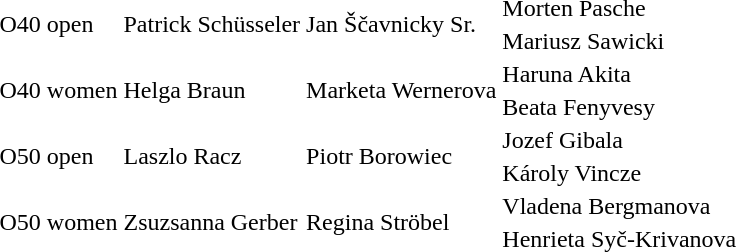<table>
<tr>
<td rowspan="2">O40 open<br></td>
<td rowspan="2"> Patrick Schüsseler</td>
<td rowspan="2"> Jan Ščavnicky Sr.</td>
<td> Morten Pasche</td>
</tr>
<tr>
<td> Mariusz Sawicki</td>
</tr>
<tr>
<td rowspan="2">O40 women<br></td>
<td rowspan="2"> Helga Braun</td>
<td rowspan="2"> Marketa Wernerova</td>
<td> Haruna Akita</td>
</tr>
<tr>
<td> Beata Fenyvesy</td>
</tr>
<tr>
<td rowspan="2">O50 open<br></td>
<td rowspan="2"> Laszlo Racz</td>
<td rowspan="2"> Piotr Borowiec</td>
<td> Jozef Gibala</td>
</tr>
<tr>
<td> Károly Vincze</td>
</tr>
<tr>
<td rowspan="2">O50 women<br></td>
<td rowspan="2"> Zsuzsanna Gerber</td>
<td rowspan="2"> Regina Ströbel</td>
<td> Vladena Bergmanova</td>
</tr>
<tr>
<td> Henrieta Syč-Krivanova</td>
</tr>
</table>
